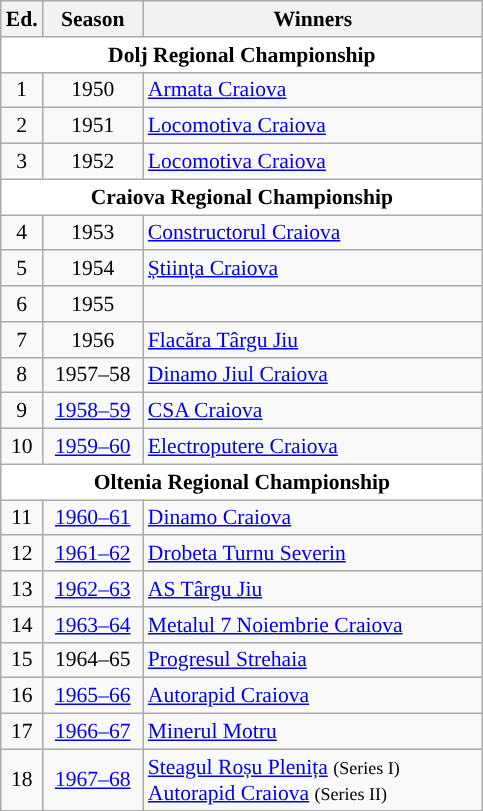<table class="wikitable" style="font-size:90%">
<tr>
<th><abbr>Ed.</abbr></th>
<th width="60">Season</th>
<th width="220">Winners</th>
</tr>
<tr>
<th colspan="3" style="background:#ffffff">Dolj Regional Championship</th>
</tr>
<tr>
<td align=center>1</td>
<td align=center>1950</td>
<td><a href='#'>Armata Craiova</a></td>
</tr>
<tr>
<td align=center>2</td>
<td align=center>1951</td>
<td><a href='#'>Locomotiva Craiova</a></td>
</tr>
<tr>
<td align=center>3</td>
<td align=center>1952</td>
<td><a href='#'>Locomotiva Craiova</a></td>
</tr>
<tr>
<th colspan="3" style="background:#ffffff">Craiova Regional Championship</th>
</tr>
<tr>
<td align=center>4</td>
<td align=center>1953</td>
<td><a href='#'>Constructorul Craiova</a></td>
</tr>
<tr>
<td align=center>5</td>
<td align=center>1954</td>
<td><a href='#'>Știința Craiova</a></td>
</tr>
<tr>
<td align=center>6</td>
<td align=center>1955</td>
<td></td>
</tr>
<tr>
<td align=center>7</td>
<td align=center>1956</td>
<td><a href='#'>Flacăra Târgu Jiu</a></td>
</tr>
<tr>
<td align=center>8</td>
<td align=center>1957–58</td>
<td><a href='#'>Dinamo Jiul Craiova</a></td>
</tr>
<tr>
<td align=center>9</td>
<td align=center><a href='#'>1958–59</a></td>
<td><a href='#'>CSA Craiova</a></td>
</tr>
<tr>
<td align=center>10</td>
<td align=center><a href='#'>1959–60</a></td>
<td><a href='#'>Electroputere Craiova</a></td>
</tr>
<tr>
<th colspan="3" style="background:#ffffff">Oltenia Regional Championship</th>
</tr>
<tr>
<td align=center>11</td>
<td align=center><a href='#'>1960–61</a></td>
<td><a href='#'>Dinamo Craiova</a></td>
</tr>
<tr>
<td align=center>12</td>
<td align=center><a href='#'>1961–62</a></td>
<td><a href='#'>Drobeta Turnu Severin</a></td>
</tr>
<tr>
<td align=center>13</td>
<td align=center><a href='#'>1962–63</a></td>
<td><a href='#'>AS Târgu Jiu</a></td>
</tr>
<tr>
<td align=center>14</td>
<td align=center><a href='#'>1963–64</a></td>
<td><a href='#'>Metalul 7 Noiembrie Craiova</a></td>
</tr>
<tr>
<td align=center>15</td>
<td align=center>1964–65</td>
<td><a href='#'>Progresul Strehaia</a></td>
</tr>
<tr>
<td align=center>16</td>
<td align=center><a href='#'>1965–66</a></td>
<td><a href='#'>Autorapid Craiova</a></td>
</tr>
<tr>
<td align=center>17</td>
<td align=center><a href='#'>1966–67</a></td>
<td><a href='#'>Minerul Motru</a></td>
</tr>
<tr>
<td align=center>18</td>
<td align=center><a href='#'>1967–68</a></td>
<td><a href='#'>Steagul Roșu Plenița</a> <small>(Series I)</small><br> <a href='#'>Autorapid Craiova</a> <small>(Series II)</small></td>
</tr>
</table>
